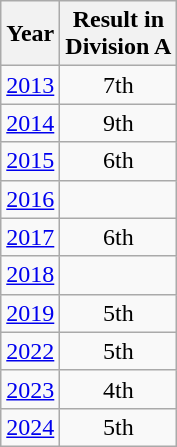<table class="wikitable" style="text-align:center">
<tr>
<th>Year</th>
<th>Result in<br>Division A</th>
</tr>
<tr>
<td><a href='#'>2013</a></td>
<td>7th</td>
</tr>
<tr>
<td><a href='#'>2014</a></td>
<td>9th</td>
</tr>
<tr>
<td><a href='#'>2015</a></td>
<td>6th</td>
</tr>
<tr>
<td><a href='#'>2016</a></td>
<td></td>
</tr>
<tr>
<td><a href='#'>2017</a></td>
<td>6th</td>
</tr>
<tr>
<td><a href='#'>2018</a></td>
<td></td>
</tr>
<tr>
<td><a href='#'>2019</a></td>
<td>5th</td>
</tr>
<tr>
<td><a href='#'>2022</a></td>
<td>5th</td>
</tr>
<tr>
<td><a href='#'>2023</a></td>
<td>4th</td>
</tr>
<tr>
<td><a href='#'>2024</a></td>
<td>5th</td>
</tr>
</table>
